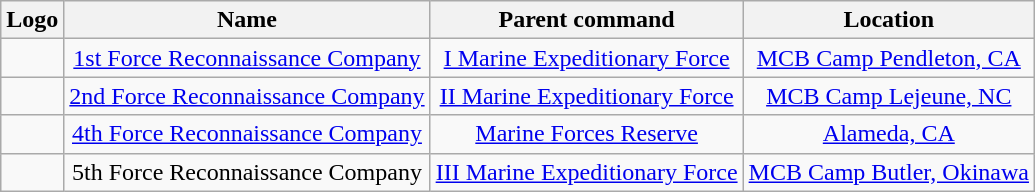<table class="wikitable" style="text-align:center;">
<tr>
<th>Logo</th>
<th>Name</th>
<th>Parent command</th>
<th>Location</th>
</tr>
<tr>
<td></td>
<td><a href='#'>1st Force Reconnaissance Company</a></td>
<td> <a href='#'>I Marine Expeditionary Force</a></td>
<td><a href='#'>MCB Camp Pendleton, CA</a></td>
</tr>
<tr>
<td></td>
<td><a href='#'>2nd Force Reconnaissance Company</a></td>
<td> <a href='#'>II Marine Expeditionary Force</a></td>
<td><a href='#'>MCB Camp Lejeune, NC</a></td>
</tr>
<tr>
<td></td>
<td><a href='#'>4th Force Reconnaissance Company</a></td>
<td> <a href='#'>Marine Forces Reserve</a></td>
<td><a href='#'>Alameda, CA</a></td>
</tr>
<tr>
<td></td>
<td>5th Force Reconnaissance Company</td>
<td> <a href='#'>III Marine Expeditionary Force</a></td>
<td><a href='#'>MCB Camp Butler, Okinawa</a></td>
</tr>
</table>
